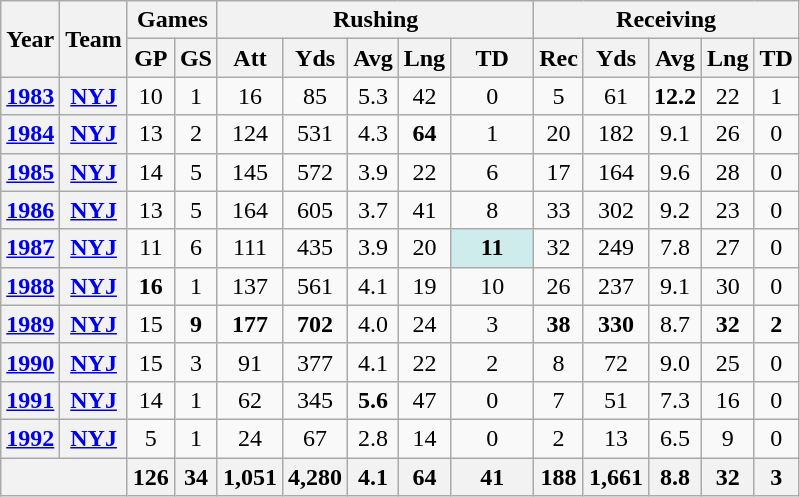<table class="wikitable" style="text-align:center;">
<tr>
<th rowspan="2">Year</th>
<th rowspan="2">Team</th>
<th colspan="2">Games</th>
<th colspan="5">Rushing</th>
<th colspan="5">Receiving</th>
</tr>
<tr>
<th>GP</th>
<th>GS</th>
<th>Att</th>
<th>Yds</th>
<th>Avg</th>
<th>Lng</th>
<th>TD</th>
<th>Rec</th>
<th>Yds</th>
<th>Avg</th>
<th>Lng</th>
<th>TD</th>
</tr>
<tr>
<th><a href='#'>1983</a></th>
<th><a href='#'>NYJ</a></th>
<td>10</td>
<td>1</td>
<td>16</td>
<td>85</td>
<td>5.3</td>
<td>42</td>
<td>0</td>
<td>5</td>
<td>61</td>
<td><strong>12.2</strong></td>
<td>22</td>
<td>1</td>
</tr>
<tr>
<th><a href='#'>1984</a></th>
<th><a href='#'>NYJ</a></th>
<td>13</td>
<td>2</td>
<td>124</td>
<td>531</td>
<td>4.3</td>
<td><strong>64</strong></td>
<td>1</td>
<td>20</td>
<td>182</td>
<td>9.1</td>
<td>26</td>
<td>0</td>
</tr>
<tr>
<th><a href='#'>1985</a></th>
<th><a href='#'>NYJ</a></th>
<td>14</td>
<td>5</td>
<td>145</td>
<td>572</td>
<td>3.9</td>
<td>22</td>
<td>6</td>
<td>17</td>
<td>164</td>
<td>9.6</td>
<td>28</td>
<td>0</td>
</tr>
<tr>
<th><a href='#'>1986</a></th>
<th><a href='#'>NYJ</a></th>
<td>13</td>
<td>5</td>
<td>164</td>
<td>605</td>
<td>3.7</td>
<td>41</td>
<td>8</td>
<td>33</td>
<td>302</td>
<td>9.2</td>
<td>23</td>
<td>0</td>
</tr>
<tr>
<th><a href='#'>1987</a></th>
<th><a href='#'>NYJ</a></th>
<td>11</td>
<td>6</td>
<td>111</td>
<td>435</td>
<td>3.9</td>
<td>20</td>
<td style="background:#cfecec; width:3em;"><strong>11</strong></td>
<td>32</td>
<td>249</td>
<td>7.8</td>
<td>27</td>
<td>0</td>
</tr>
<tr>
<th><a href='#'>1988</a></th>
<th><a href='#'>NYJ</a></th>
<td><strong>16</strong></td>
<td>1</td>
<td>137</td>
<td>561</td>
<td>4.1</td>
<td>19</td>
<td>10</td>
<td>26</td>
<td>237</td>
<td>9.1</td>
<td>30</td>
<td>0</td>
</tr>
<tr>
<th><a href='#'>1989</a></th>
<th><a href='#'>NYJ</a></th>
<td>15</td>
<td><strong>9</strong></td>
<td><strong>177</strong></td>
<td><strong>702</strong></td>
<td>4.0</td>
<td>24</td>
<td>3</td>
<td><strong>38</strong></td>
<td><strong>330</strong></td>
<td>8.7</td>
<td><strong>32</strong></td>
<td><strong>2</strong></td>
</tr>
<tr>
<th><a href='#'>1990</a></th>
<th><a href='#'>NYJ</a></th>
<td>15</td>
<td>3</td>
<td>91</td>
<td>377</td>
<td>4.1</td>
<td>22</td>
<td>2</td>
<td>8</td>
<td>72</td>
<td>9.0</td>
<td>25</td>
<td>0</td>
</tr>
<tr>
<th><a href='#'>1991</a></th>
<th><a href='#'>NYJ</a></th>
<td>14</td>
<td>1</td>
<td>62</td>
<td>345</td>
<td><strong>5.6</strong></td>
<td>47</td>
<td>0</td>
<td>7</td>
<td>51</td>
<td>7.3</td>
<td>16</td>
<td>0</td>
</tr>
<tr>
<th><a href='#'>1992</a></th>
<th><a href='#'>NYJ</a></th>
<td>5</td>
<td>1</td>
<td>24</td>
<td>67</td>
<td>2.8</td>
<td>14</td>
<td>0</td>
<td>2</td>
<td>13</td>
<td>6.5</td>
<td>9</td>
<td>0</td>
</tr>
<tr>
<th colspan="2"></th>
<th>126</th>
<th>34</th>
<th>1,051</th>
<th>4,280</th>
<th>4.1</th>
<th>64</th>
<th>41</th>
<th>188</th>
<th>1,661</th>
<th>8.8</th>
<th>32</th>
<th>3</th>
</tr>
</table>
